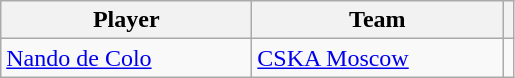<table class="wikitable">
<tr>
<th width=160>Player</th>
<th width=160>Team</th>
<th></th>
</tr>
<tr>
<td> <a href='#'>Nando de Colo</a></td>
<td> <a href='#'>CSKA Moscow</a></td>
<td></td>
</tr>
</table>
